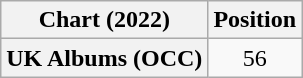<table class="wikitable plainrowheaders" style="text-align:center">
<tr>
<th scope="col">Chart (2022)</th>
<th scope="col">Position</th>
</tr>
<tr>
<th scope="row">UK Albums (OCC)</th>
<td>56</td>
</tr>
</table>
